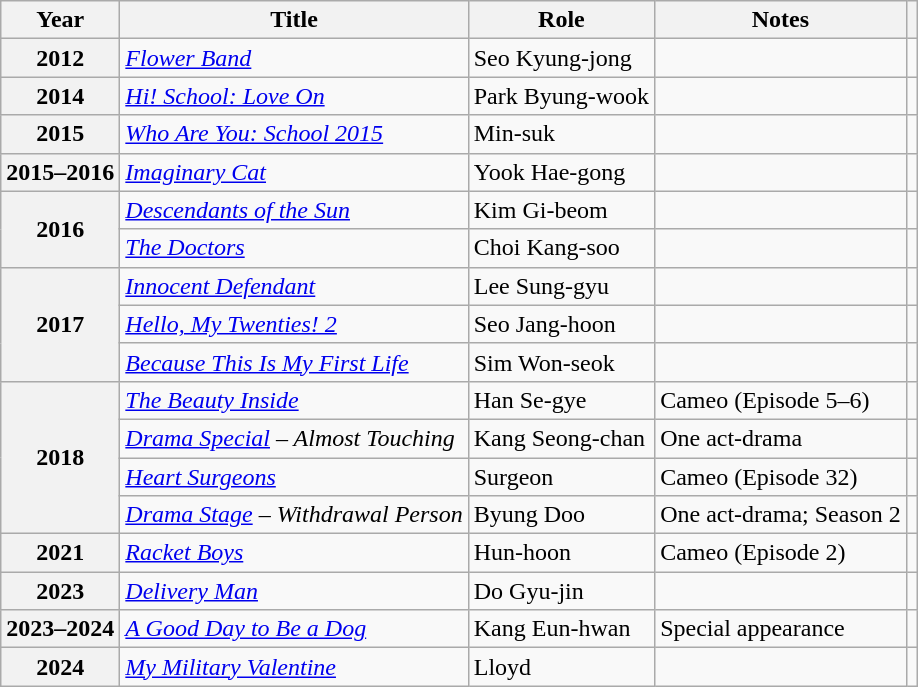<table class="wikitable plainrowheaders sortable">
<tr>
<th scope="col">Year</th>
<th scope="col">Title</th>
<th scope="col">Role</th>
<th scope="col">Notes</th>
<th scope="col" class="unsortable"></th>
</tr>
<tr>
<th scope="row">2012</th>
<td><em><a href='#'>Flower Band</a></em></td>
<td>Seo Kyung-jong</td>
<td></td>
<td style="text-align:center"></td>
</tr>
<tr>
<th scope="row">2014</th>
<td><em><a href='#'>Hi! School: Love On</a></em></td>
<td>Park Byung-wook</td>
<td></td>
<td style="text-align:center"></td>
</tr>
<tr>
<th scope="row">2015</th>
<td><em><a href='#'>Who Are You: School 2015</a></em></td>
<td>Min-suk</td>
<td></td>
<td style="text-align:center"></td>
</tr>
<tr>
<th scope="row">2015–2016</th>
<td><em><a href='#'>Imaginary Cat</a></em></td>
<td>Yook Hae-gong</td>
<td></td>
<td style="text-align:center"></td>
</tr>
<tr>
<th scope="row" rowspan="2">2016</th>
<td><em><a href='#'>Descendants of the Sun</a></em></td>
<td>Kim Gi-beom</td>
<td></td>
<td style="text-align:center"></td>
</tr>
<tr>
<td><em><a href='#'>The Doctors</a></em></td>
<td>Choi Kang-soo</td>
<td></td>
<td style="text-align:center"></td>
</tr>
<tr>
<th scope="row" rowspan="3">2017</th>
<td><em><a href='#'>Innocent Defendant</a></em></td>
<td>Lee Sung-gyu</td>
<td></td>
<td style="text-align:center"></td>
</tr>
<tr>
<td><em><a href='#'>Hello, My Twenties! 2</a></em></td>
<td>Seo Jang-hoon</td>
<td></td>
<td style="text-align:center"></td>
</tr>
<tr>
<td><em><a href='#'>Because This Is My First Life</a></em></td>
<td>Sim Won-seok</td>
<td></td>
<td style="text-align:center"></td>
</tr>
<tr>
<th scope="row" rowspan="4">2018</th>
<td><em><a href='#'>The Beauty Inside</a></em></td>
<td>Han Se-gye</td>
<td>Cameo (Episode 5–6)</td>
<td style="text-align:center "></td>
</tr>
<tr>
<td><em><a href='#'>Drama Special</a> – Almost Touching</em></td>
<td>Kang Seong-chan</td>
<td>One act-drama</td>
<td style="text-align:center"></td>
</tr>
<tr>
<td><em><a href='#'>Heart Surgeons</a></em></td>
<td>Surgeon</td>
<td>Cameo (Episode 32)</td>
<td style="text-align:center"></td>
</tr>
<tr>
<td><em><a href='#'>Drama Stage</a> – Withdrawal Person</em></td>
<td>Byung Doo</td>
<td>One act-drama; Season 2</td>
<td style="text-align:center"></td>
</tr>
<tr>
<th scope="row">2021</th>
<td><em><a href='#'>Racket Boys</a></em></td>
<td>Hun-hoon</td>
<td>Cameo (Episode 2)</td>
<td style="text-align:center"></td>
</tr>
<tr>
<th scope="row">2023</th>
<td><em><a href='#'>Delivery Man</a></em></td>
<td>Do Gyu-jin</td>
<td></td>
<td style="text-align:center"></td>
</tr>
<tr>
<th scope="row">2023–2024</th>
<td><em><a href='#'>A Good Day to Be a Dog</a></em></td>
<td>Kang Eun-hwan</td>
<td>Special appearance</td>
<td style="text-align:center"></td>
</tr>
<tr>
<th scope="row">2024</th>
<td><em><a href='#'>My Military Valentine</a></em></td>
<td>Lloyd</td>
<td></td>
<td style="text-align:center"></td>
</tr>
</table>
